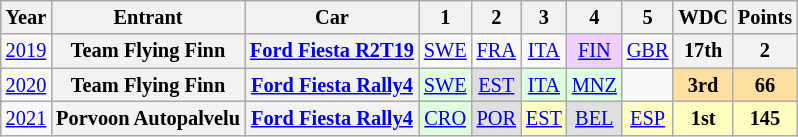<table class="wikitable" style="text-align:center; font-size:85%">
<tr>
<th>Year</th>
<th>Entrant</th>
<th>Car</th>
<th>1</th>
<th>2</th>
<th>3</th>
<th>4</th>
<th>5</th>
<th>WDC</th>
<th>Points</th>
</tr>
<tr>
<td><a href='#'>2019</a></td>
<th nowrap>Team Flying Finn</th>
<th nowrap><a href='#'>Ford Fiesta R2T19</a></th>
<td><a href='#'>SWE</a></td>
<td><a href='#'>FRA</a></td>
<td><a href='#'>ITA</a></td>
<td style="background:#EFCFFF;"><a href='#'>FIN</a><br></td>
<td><a href='#'>GBR</a></td>
<th>17th</th>
<th>2</th>
</tr>
<tr>
<td><a href='#'>2020</a></td>
<th nowrap>Team Flying Finn</th>
<th nowrap><a href='#'>Ford Fiesta Rally4</a></th>
<td style="background:#dfffdf;"><a href='#'>SWE</a><br></td>
<td style="background:#dfdfdf;"><a href='#'>EST</a><br></td>
<td style="background:#dfffdf;"><a href='#'>ITA</a><br></td>
<td style="background:#dfffdf;"><a href='#'>MNZ</a><br></td>
<td></td>
<th style="background:#FFDF9F;">3rd</th>
<th style="background:#FFDF9F;">66</th>
</tr>
<tr>
<td><a href='#'>2021</a></td>
<th nowrap>Porvoon Autopalvelu</th>
<th nowrap><a href='#'>Ford Fiesta Rally4</a></th>
<td style="background:#dfffdf;"><a href='#'>CRO</a><br></td>
<td style="background:#dfdfdf;"><a href='#'>POR</a><br></td>
<td style="background:#ffffbf;"><a href='#'>EST</a><br></td>
<td style="background:#dfdfdf;"><a href='#'>BEL</a><br></td>
<td style="background:#ffffbf;"><a href='#'>ESP</a><br></td>
<th style="background:#FFFFBF;">1st</th>
<th style="background:#FFFFBF;">145</th>
</tr>
</table>
